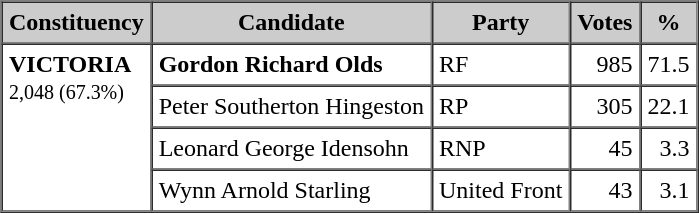<table class="sortable" border="1" cellpadding="4" cellspacing="0" style="border-collapse: collapse border-color: #444444">
<tr bgcolor="CCCCCC">
<th align="left">Constituency</th>
<th align="center" valign="top">Candidate</th>
<th align="center" valign="top">Party</th>
<th align="center" valign="top">Votes</th>
<th align="center" valign="top">%</th>
</tr>
<tr>
<td valign="top" rowspan="4"><strong>VICTORIA</strong><br><small>2,048 (67.3%)</small></td>
<td align="left"><strong>Gordon Richard Olds</strong></td>
<td align="left">RF</td>
<td align="right">985</td>
<td align="right">71.5</td>
</tr>
<tr>
<td align="left">Peter Southerton Hingeston</td>
<td align="left">RP</td>
<td align="right">305</td>
<td align="right">22.1</td>
</tr>
<tr>
<td align="left">Leonard George Idensohn</td>
<td align="left">RNP</td>
<td align="right">45</td>
<td align="right">3.3</td>
</tr>
<tr>
<td align="left">Wynn Arnold Starling</td>
<td align="left">United Front</td>
<td align="right">43</td>
<td align="right">3.1</td>
</tr>
</table>
